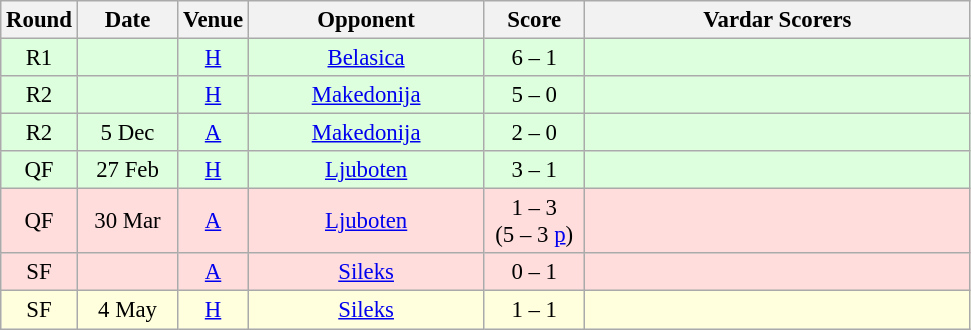<table class="wikitable sortable" style="text-align: center; font-size:95%;">
<tr>
<th width="30">Round</th>
<th width="60">Date</th>
<th width="20">Venue</th>
<th width="150">Opponent</th>
<th width="60">Score</th>
<th width="250">Vardar Scorers</th>
</tr>
<tr bgcolor="#ddffdd">
<td>R1</td>
<td></td>
<td><a href='#'>H</a></td>
<td><a href='#'>Belasica</a></td>
<td>6 – 1</td>
<td></td>
</tr>
<tr bgcolor="#ddffdd">
<td>R2</td>
<td></td>
<td><a href='#'>H</a></td>
<td><a href='#'>Makedonija</a></td>
<td>5 – 0</td>
<td></td>
</tr>
<tr bgcolor="#ddffdd">
<td>R2</td>
<td>5 Dec</td>
<td><a href='#'>A</a></td>
<td><a href='#'>Makedonija</a></td>
<td>2 – 0</td>
<td></td>
</tr>
<tr bgcolor="#ddffdd">
<td>QF</td>
<td>27 Feb</td>
<td><a href='#'>H</a></td>
<td><a href='#'>Ljuboten</a></td>
<td>3 – 1</td>
<td></td>
</tr>
<tr bgcolor="#ffdddd">
<td>QF</td>
<td>30 Mar</td>
<td><a href='#'>A</a></td>
<td><a href='#'>Ljuboten</a></td>
<td>1 – 3<br>(5 – 3 <a href='#'>p</a>)</td>
<td></td>
</tr>
<tr bgcolor="#ffdddd">
<td>SF</td>
<td></td>
<td><a href='#'>A</a></td>
<td><a href='#'>Sileks</a></td>
<td>0 – 1</td>
<td></td>
</tr>
<tr bgcolor="#ffffdd">
<td>SF</td>
<td>4 May</td>
<td><a href='#'>H</a></td>
<td><a href='#'>Sileks</a></td>
<td>1 – 1</td>
<td></td>
</tr>
</table>
